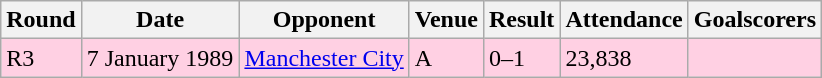<table class="wikitable">
<tr>
<th>Round</th>
<th>Date</th>
<th>Opponent</th>
<th>Venue</th>
<th>Result</th>
<th>Attendance</th>
<th>Goalscorers</th>
</tr>
<tr style="background-color: #ffd0e3;">
<td>R3</td>
<td>7 January 1989</td>
<td><a href='#'>Manchester City</a></td>
<td>A</td>
<td>0–1</td>
<td>23,838</td>
<td></td>
</tr>
</table>
